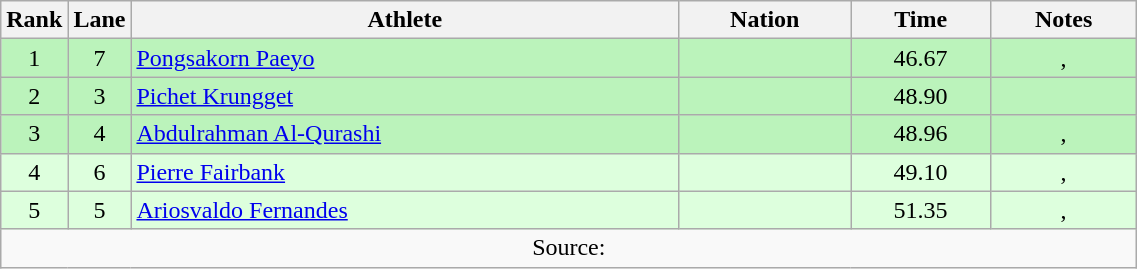<table class="wikitable sortable" style="text-align:center;width: 60%;">
<tr>
<th scope="col" style="width: 10px;">Rank</th>
<th scope="col" style="width: 10px;">Lane</th>
<th scope="col">Athlete</th>
<th scope="col">Nation</th>
<th scope="col">Time</th>
<th scope="col">Notes</th>
</tr>
<tr bgcolor=bbf3bb>
<td>1</td>
<td>7</td>
<td align=left><a href='#'>Pongsakorn Paeyo</a></td>
<td align=left></td>
<td>46.67</td>
<td>, </td>
</tr>
<tr bgcolor=bbf3bb>
<td>2</td>
<td>3</td>
<td align=left><a href='#'>Pichet Krungget</a></td>
<td align=left></td>
<td>48.90</td>
<td></td>
</tr>
<tr bgcolor=bbf3bb>
<td>3</td>
<td>4</td>
<td align=left><a href='#'>Abdulrahman Al-Qurashi</a></td>
<td align=left></td>
<td>48.96</td>
<td>, </td>
</tr>
<tr bgcolor=ddffdd>
<td>4</td>
<td>6</td>
<td align=left><a href='#'>Pierre Fairbank</a></td>
<td align=left></td>
<td>49.10</td>
<td>, </td>
</tr>
<tr bgcolor=ddffdd>
<td>5</td>
<td>5</td>
<td align=left><a href='#'>Ariosvaldo Fernandes</a></td>
<td align=left></td>
<td>51.35</td>
<td>, </td>
</tr>
<tr class="sortbottom">
<td colspan="6">Source:</td>
</tr>
</table>
